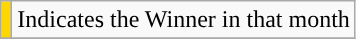<table class="wikitable">
<tr>
<td align=center style="background-color:#ffd700"></td>
<td>Indicates the Winner in that month</td>
</tr>
<tr>
</tr>
</table>
